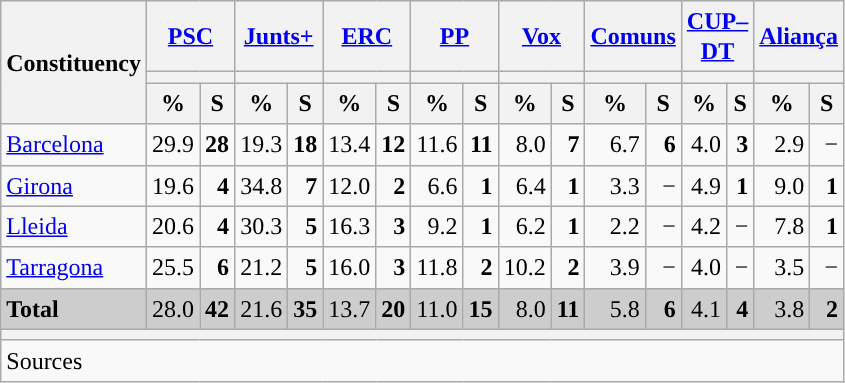<table class="wikitable sortable" style="text-align:right; line-height:20px;">
<tr>
<th rowspan="3">Constituency</th>
<th colspan="2" width="30px" class="unsortable"><a href='#'>PSC</a></th>
<th colspan="2" width="30px" class="unsortable"><a href='#'>Junts+</a></th>
<th colspan="2" width="30px" class="unsortable"><a href='#'>ERC</a></th>
<th colspan="2" width="30px" class="unsortable"><a href='#'>PP</a></th>
<th colspan="2" width="30px" class="unsortable"><a href='#'>Vox</a></th>
<th colspan="2" width="30px" class="unsortable"><a href='#'>Comuns</a></th>
<th colspan="2" width="30px" class="unsortable"><a href='#'>CUP–DT</a></th>
<th colspan="2" width="30px" class="unsortable"><a href='#'>Aliança</a></th>
</tr>
<tr>
<th colspan="2" style="background:"></th>
<th colspan="2" style="background:"></th>
<th colspan="2" style="background:"></th>
<th colspan="2" style="background:"></th>
<th colspan="2" style="background:"></th>
<th colspan="2" style="background:"></th>
<th colspan="2" style="background:"></th>
<th colspan="2" style="background:"></th>
</tr>
<tr>
<th data-sort-type="number">%</th>
<th data-sort-type="number">S</th>
<th data-sort-type="number">%</th>
<th data-sort-type="number">S</th>
<th data-sort-type="number">%</th>
<th data-sort-type="number">S</th>
<th data-sort-type="number">%</th>
<th data-sort-type="number">S</th>
<th data-sort-type="number">%</th>
<th data-sort-type="number">S</th>
<th data-sort-type="number">%</th>
<th data-sort-type="number">S</th>
<th data-sort-type="number">%</th>
<th data-sort-type="number">S</th>
<th data-sort-type="number">%</th>
<th data-sort-type="number">S</th>
</tr>
<tr>
<td align="left"><a href='#'>Barcelona</a></td>
<td style="background:">29.9</td>
<td><strong>28</strong></td>
<td>19.3</td>
<td><strong>18</strong></td>
<td>13.4</td>
<td><strong>12</strong></td>
<td>11.6</td>
<td><strong>11</strong></td>
<td>8.0</td>
<td><strong>7</strong></td>
<td>6.7</td>
<td><strong>6</strong></td>
<td>4.0</td>
<td><strong>3</strong></td>
<td>2.9</td>
<td>−</td>
</tr>
<tr>
<td align="left"><a href='#'>Girona</a></td>
<td>19.6</td>
<td><strong>4</strong></td>
<td style="background:">34.8</td>
<td><strong>7</strong></td>
<td>12.0</td>
<td><strong>2</strong></td>
<td>6.6</td>
<td><strong>1</strong></td>
<td>6.4</td>
<td><strong>1</strong></td>
<td>3.3</td>
<td>−</td>
<td>4.9</td>
<td><strong>1</strong></td>
<td>9.0</td>
<td><strong>1</strong></td>
</tr>
<tr>
<td align="left"><a href='#'>Lleida</a></td>
<td>20.6</td>
<td><strong>4</strong></td>
<td style="background:">30.3</td>
<td><strong>5</strong></td>
<td>16.3</td>
<td><strong>3</strong></td>
<td>9.2</td>
<td><strong>1</strong></td>
<td>6.2</td>
<td><strong>1</strong></td>
<td>2.2</td>
<td>−</td>
<td>4.2</td>
<td>−</td>
<td>7.8</td>
<td><strong>1</strong></td>
</tr>
<tr>
<td align="left"><a href='#'>Tarragona</a></td>
<td style="background:">25.5</td>
<td><strong>6</strong></td>
<td>21.2</td>
<td><strong>5</strong></td>
<td>16.0</td>
<td><strong>3</strong></td>
<td>11.8</td>
<td><strong>2</strong></td>
<td>10.2</td>
<td><strong>2</strong></td>
<td>3.9</td>
<td>−</td>
<td>4.0</td>
<td>−</td>
<td>3.5</td>
<td>−</td>
</tr>
<tr style="background:#CDCDCD;">
<td align="left"><strong>Total</strong></td>
<td style="background:">28.0</td>
<td><strong>42</strong></td>
<td>21.6</td>
<td><strong>35</strong></td>
<td>13.7</td>
<td><strong>20</strong></td>
<td>11.0</td>
<td><strong>15</strong></td>
<td>8.0</td>
<td><strong>11</strong></td>
<td>5.8</td>
<td><strong>6</strong></td>
<td>4.1</td>
<td><strong>4</strong></td>
<td>3.8</td>
<td><strong>2</strong></td>
</tr>
<tr>
<th colspan="19"></th>
</tr>
<tr>
<th style="text-align:left; font-weight:normal; background:#F9F9F9" colspan="19">Sources</th>
</tr>
</table>
